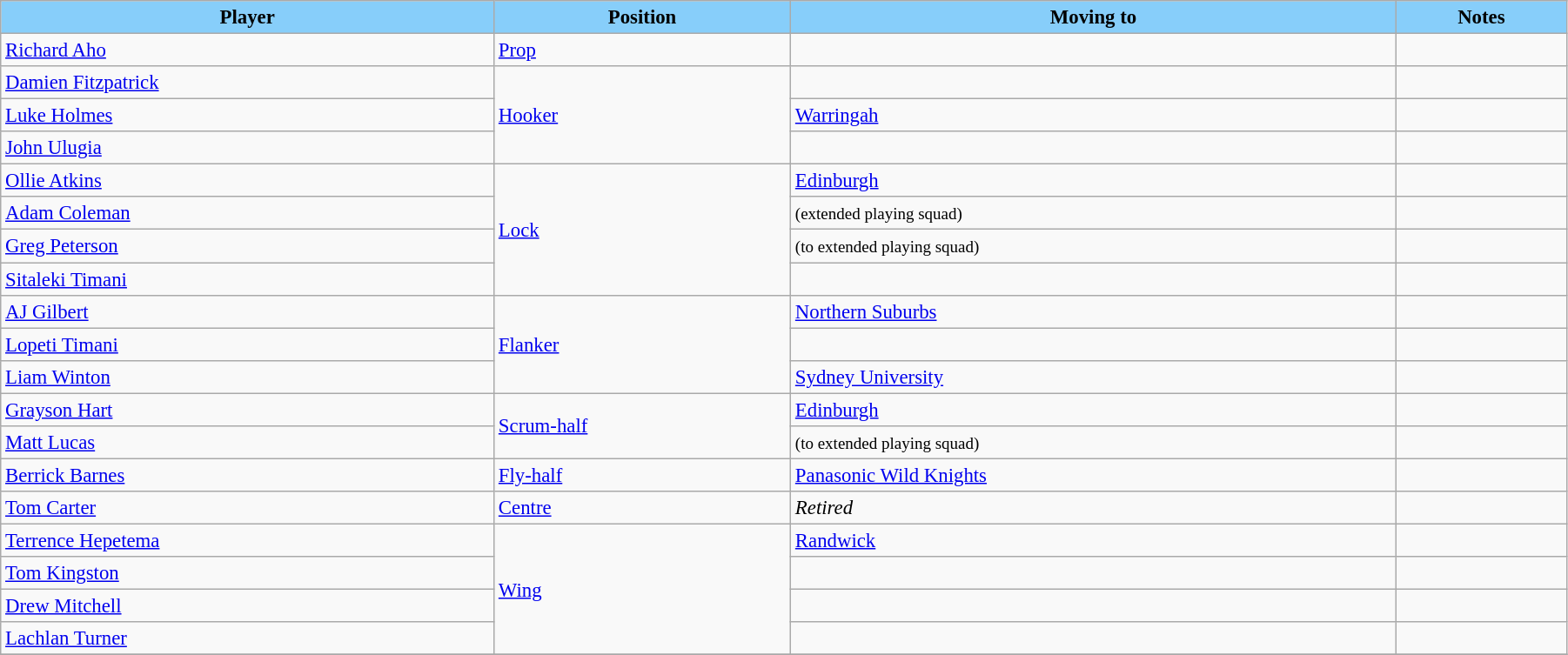<table class="wikitable" style="text-align:left; font-size:95%; border-collapse:collapse; width:95%;">
<tr>
<th style="background:#87CEFA;"><span>Player</span></th>
<th style="background:#87CEFA;"><span>Position</span></th>
<th style="background:#87CEFA;"><span>Moving to</span></th>
<th style="background:#87CEFA;"><span>Notes</span></th>
</tr>
<tr>
<td><a href='#'>Richard Aho</a></td>
<td><a href='#'>Prop</a></td>
<td></td>
<td></td>
</tr>
<tr>
<td><a href='#'>Damien Fitzpatrick</a></td>
<td rowspan=3><a href='#'>Hooker</a></td>
<td></td>
<td></td>
</tr>
<tr>
<td><a href='#'>Luke Holmes</a></td>
<td><a href='#'>Warringah</a></td>
<td></td>
</tr>
<tr>
<td><a href='#'>John Ulugia</a></td>
<td></td>
<td></td>
</tr>
<tr>
<td><a href='#'>Ollie Atkins</a></td>
<td rowspan=4><a href='#'>Lock</a></td>
<td> <a href='#'>Edinburgh</a></td>
<td></td>
</tr>
<tr>
<td><a href='#'>Adam Coleman</a></td>
<td> <small>(extended playing squad)</small></td>
<td></td>
</tr>
<tr>
<td><a href='#'>Greg Peterson</a></td>
<td><small>(to extended playing squad)</small></td>
<td></td>
</tr>
<tr>
<td><a href='#'>Sitaleki Timani</a></td>
<td></td>
<td></td>
</tr>
<tr>
<td><a href='#'>AJ Gilbert</a></td>
<td rowspan=3><a href='#'>Flanker</a></td>
<td><a href='#'>Northern Suburbs</a></td>
<td></td>
</tr>
<tr>
<td><a href='#'>Lopeti Timani</a></td>
<td></td>
<td></td>
</tr>
<tr>
<td><a href='#'>Liam Winton</a></td>
<td><a href='#'>Sydney University</a></td>
<td></td>
</tr>
<tr>
<td><a href='#'>Grayson Hart</a></td>
<td rowspan=2><a href='#'>Scrum-half</a></td>
<td> <a href='#'>Edinburgh</a></td>
<td></td>
</tr>
<tr>
<td><a href='#'>Matt Lucas</a></td>
<td><small>(to extended playing squad)</small></td>
<td></td>
</tr>
<tr>
<td><a href='#'>Berrick Barnes</a></td>
<td><a href='#'>Fly-half</a></td>
<td> <a href='#'>Panasonic Wild Knights</a></td>
<td></td>
</tr>
<tr>
<td><a href='#'>Tom Carter</a></td>
<td><a href='#'>Centre</a></td>
<td><em>Retired</em></td>
<td></td>
</tr>
<tr>
<td><a href='#'>Terrence Hepetema</a></td>
<td rowspan=4><a href='#'>Wing</a></td>
<td><a href='#'>Randwick</a></td>
<td></td>
</tr>
<tr>
<td><a href='#'>Tom Kingston</a></td>
<td></td>
<td></td>
</tr>
<tr>
<td><a href='#'>Drew Mitchell</a></td>
<td></td>
<td></td>
</tr>
<tr>
<td><a href='#'>Lachlan Turner</a></td>
<td></td>
<td></td>
</tr>
<tr>
</tr>
</table>
